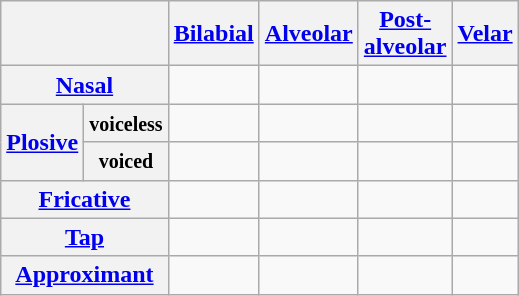<table class="wikitable" style="text-align:center;">
<tr>
<th colspan="2"></th>
<th scope="col"><a href='#'>Bilabial</a></th>
<th scope="col"><a href='#'>Alveolar</a></th>
<th scope="col"><a href='#'>Post-<br>alveolar</a></th>
<th scope="col"><a href='#'>Velar</a></th>
</tr>
<tr>
<th colspan="2" scope="row"><a href='#'>Nasal</a></th>
<td></td>
<td></td>
<td></td>
<td></td>
</tr>
<tr>
<th rowspan="2"><a href='#'>Plosive</a></th>
<th scope="row"><small>voiceless</small></th>
<td></td>
<td></td>
<td></td>
<td></td>
</tr>
<tr>
<th scope="row"><small>voiced</small></th>
<td></td>
<td></td>
<td></td>
<td></td>
</tr>
<tr>
<th colspan="2" scope="row"><a href='#'>Fricative</a></th>
<td></td>
<td></td>
<td></td>
<td></td>
</tr>
<tr>
<th colspan="2" scope="row"><a href='#'>Tap</a></th>
<td></td>
<td></td>
<td></td>
<td></td>
</tr>
<tr>
<th colspan="2" scope="row"><a href='#'>Approximant</a></th>
<td></td>
<td></td>
<td></td>
<td></td>
</tr>
</table>
